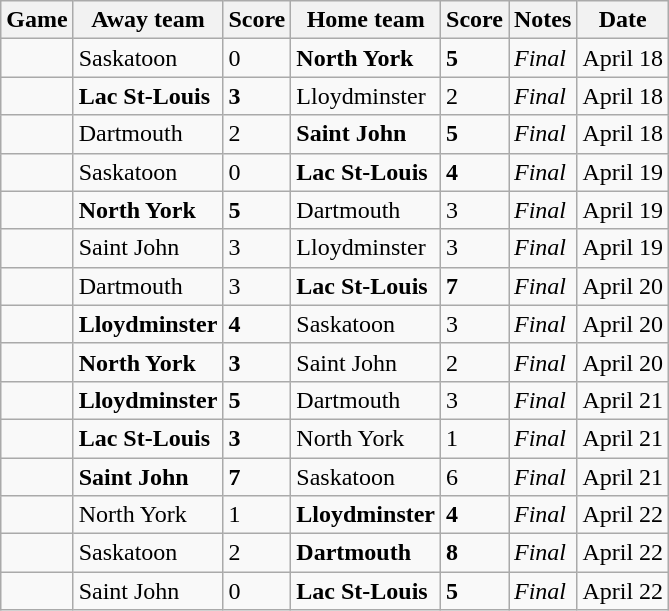<table class="wikitable">
<tr>
<th>Game</th>
<th>Away team</th>
<th>Score</th>
<th>Home team</th>
<th>Score</th>
<th>Notes</th>
<th>Date</th>
</tr>
<tr>
<td></td>
<td>Saskatoon</td>
<td>0</td>
<td><strong>North York</strong></td>
<td><strong>5</strong></td>
<td><em>Final</em></td>
<td>April 18</td>
</tr>
<tr>
<td></td>
<td><strong>Lac St-Louis</strong></td>
<td><strong>3</strong></td>
<td>Lloydminster</td>
<td>2</td>
<td><em>Final</em></td>
<td>April 18</td>
</tr>
<tr>
<td></td>
<td>Dartmouth</td>
<td>2</td>
<td><strong>Saint John</strong></td>
<td><strong>5</strong></td>
<td><em>Final</em></td>
<td>April 18</td>
</tr>
<tr>
<td></td>
<td>Saskatoon</td>
<td>0</td>
<td><strong>Lac St-Louis</strong></td>
<td><strong>4</strong></td>
<td><em>Final</em></td>
<td>April 19</td>
</tr>
<tr>
<td></td>
<td><strong>North York</strong></td>
<td><strong>5</strong></td>
<td>Dartmouth</td>
<td>3</td>
<td><em>Final</em></td>
<td>April 19</td>
</tr>
<tr>
<td></td>
<td>Saint John</td>
<td>3</td>
<td>Lloydminster</td>
<td>3</td>
<td><em>Final</em></td>
<td>April 19</td>
</tr>
<tr>
<td></td>
<td>Dartmouth</td>
<td>3</td>
<td><strong>Lac St-Louis</strong></td>
<td><strong>7</strong></td>
<td><em>Final</em></td>
<td>April 20</td>
</tr>
<tr>
<td></td>
<td><strong>Lloydminster</strong></td>
<td><strong>4</strong></td>
<td>Saskatoon</td>
<td>3</td>
<td><em>Final</em></td>
<td>April 20</td>
</tr>
<tr>
<td></td>
<td><strong>North York</strong></td>
<td><strong>3</strong></td>
<td>Saint John</td>
<td>2</td>
<td><em>Final</em></td>
<td>April 20</td>
</tr>
<tr>
<td></td>
<td><strong>Lloydminster</strong></td>
<td><strong>5</strong></td>
<td>Dartmouth</td>
<td>3</td>
<td><em>Final</em></td>
<td>April 21</td>
</tr>
<tr>
<td></td>
<td><strong>Lac St-Louis</strong></td>
<td><strong>3</strong></td>
<td>North York</td>
<td>1</td>
<td><em>Final</em></td>
<td>April 21</td>
</tr>
<tr>
<td></td>
<td><strong>Saint John</strong></td>
<td><strong>7</strong></td>
<td>Saskatoon</td>
<td>6</td>
<td><em>Final</em></td>
<td>April 21</td>
</tr>
<tr>
<td></td>
<td>North York</td>
<td>1</td>
<td><strong>Lloydminster</strong></td>
<td><strong>4</strong></td>
<td><em>Final</em></td>
<td>April 22</td>
</tr>
<tr>
<td></td>
<td>Saskatoon</td>
<td>2</td>
<td><strong>Dartmouth</strong></td>
<td><strong>8</strong></td>
<td><em>Final</em></td>
<td>April 22</td>
</tr>
<tr>
<td></td>
<td>Saint John</td>
<td>0</td>
<td><strong>Lac St-Louis</strong></td>
<td><strong>5</strong></td>
<td><em>Final</em></td>
<td>April 22</td>
</tr>
</table>
